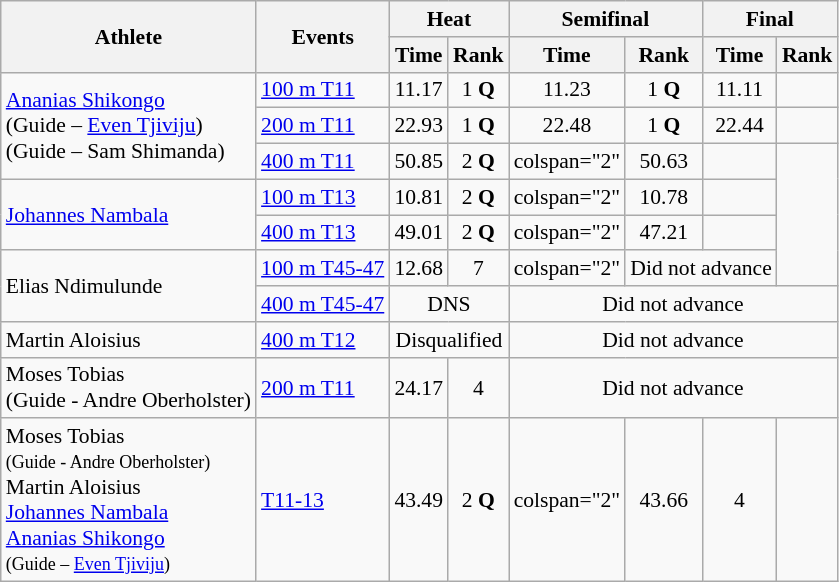<table class=wikitable style="font-size:90%">
<tr>
<th rowspan="2">Athlete</th>
<th rowspan="2">Events</th>
<th colspan="2">Heat</th>
<th colspan="2">Semifinal</th>
<th colspan="2">Final</th>
</tr>
<tr>
<th>Time</th>
<th>Rank</th>
<th>Time</th>
<th>Rank</th>
<th>Time</th>
<th>Rank</th>
</tr>
<tr align=center>
<td rowspan="3" align="left"><a href='#'>Ananias Shikongo</a><br>(Guide – <a href='#'>Even Tjiviju</a>)<br>(Guide – Sam Shimanda)</td>
<td align=left><a href='#'>100 m T11</a></td>
<td>11.17</td>
<td>1 <strong>Q</strong></td>
<td>11.23</td>
<td>1 <strong>Q</strong></td>
<td>11.11</td>
<td></td>
</tr>
<tr align=center>
<td align=left><a href='#'>200 m T11</a></td>
<td>22.93</td>
<td>1 <strong>Q</strong></td>
<td>22.48</td>
<td>1 <strong>Q</strong></td>
<td>22.44</td>
<td></td>
</tr>
<tr align=center>
<td align=left><a href='#'>400 m T11</a></td>
<td>50.85</td>
<td>2 <strong>Q</strong></td>
<td>colspan="2" </td>
<td>50.63</td>
<td></td>
</tr>
<tr align="center">
<td rowspan="2" align="left"><a href='#'>Johannes Nambala</a></td>
<td align="left"><a href='#'>100 m T13</a></td>
<td>10.81</td>
<td>2 <strong>Q</strong></td>
<td>colspan="2" </td>
<td>10.78</td>
<td></td>
</tr>
<tr align="center">
<td align="left"><a href='#'>400 m T13</a></td>
<td>49.01</td>
<td>2 <strong>Q</strong></td>
<td>colspan="2" </td>
<td>47.21</td>
<td></td>
</tr>
<tr align="center">
<td rowspan="2" align="left">Elias Ndimulunde</td>
<td align="left"><a href='#'>100 m T45-47</a></td>
<td>12.68</td>
<td>7</td>
<td>colspan="2" </td>
<td colspan="2">Did not advance</td>
</tr>
<tr align="center">
<td align=left><a href='#'>400 m T45-47</a></td>
<td colspan="2">DNS</td>
<td colspan="4">Did not advance</td>
</tr>
<tr align=center>
<td align=left>Martin Aloisius</td>
<td align=left><a href='#'>400 m T12</a></td>
<td colspan=2>Disqualified</td>
<td colspan=4>Did not advance</td>
</tr>
<tr align="center">
<td align=left>Moses Tobias<br>(Guide - Andre Oberholster)</td>
<td align=left><a href='#'>200 m T11</a></td>
<td>24.17</td>
<td>4</td>
<td colspan="4">Did not advance</td>
</tr>
<tr align=center>
<td align=left>Moses Tobias<br><small>(Guide - Andre Oberholster)</small><br>Martin Aloisius<br><a href='#'>Johannes Nambala</a><br><a href='#'>Ananias Shikongo</a><br><small>(Guide – <a href='#'>Even Tjiviju</a>)</small></td>
<td align=left><a href='#'> T11-13</a></td>
<td>43.49</td>
<td>2 <strong>Q</strong></td>
<td>colspan="2" </td>
<td>43.66</td>
<td>4</td>
</tr>
</table>
